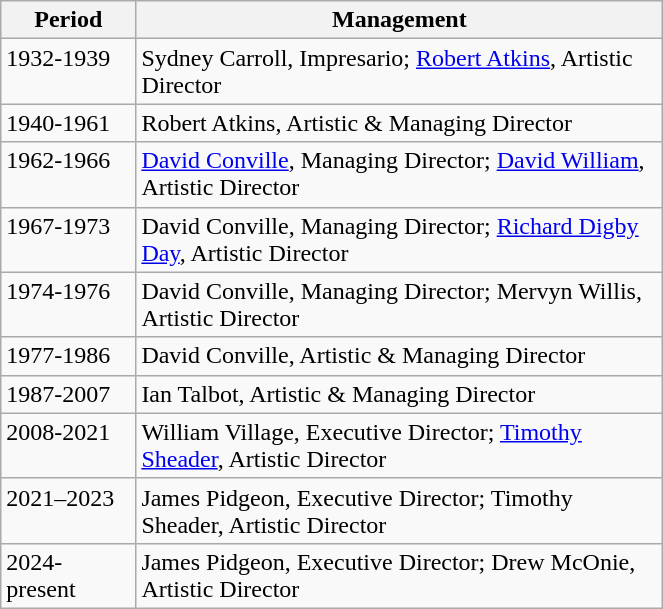<table class="wikitable" width="35%">
<tr>
<th width="5%">Period</th>
<th width="30%">Management</th>
</tr>
<tr>
<td valign="top">1932-1939</td>
<td valign="top">Sydney Carroll, Impresario; <a href='#'>Robert Atkins</a>, Artistic Director</td>
</tr>
<tr>
<td valign="top">1940-1961</td>
<td valign="top">Robert Atkins, Artistic & Managing Director</td>
</tr>
<tr>
<td valign="top">1962-1966</td>
<td valign="top"><a href='#'>David Conville</a>, Managing Director; <a href='#'>David William</a>, Artistic Director</td>
</tr>
<tr>
<td valign="top">1967-1973</td>
<td valign="top">David Conville, Managing Director; <a href='#'>Richard Digby Day</a>, Artistic Director</td>
</tr>
<tr>
<td valign="top">1974-1976</td>
<td valign="top">David Conville, Managing Director; Mervyn Willis, Artistic Director</td>
</tr>
<tr>
<td valign="top">1977-1986</td>
<td valign="top">David Conville, Artistic & Managing Director</td>
</tr>
<tr>
<td valign="top">1987-2007</td>
<td valign="top">Ian Talbot, Artistic & Managing Director</td>
</tr>
<tr>
<td valign="top">2008-2021</td>
<td valign="top">William Village, Executive Director; <a href='#'>Timothy Sheader</a>, Artistic Director</td>
</tr>
<tr>
<td valign="top">2021–2023</td>
<td valign="top">James Pidgeon, Executive Director; Timothy Sheader, Artistic Director</td>
</tr>
<tr>
<td>2024-present</td>
<td>James Pidgeon, Executive Director; Drew McOnie, Artistic Director</td>
</tr>
</table>
